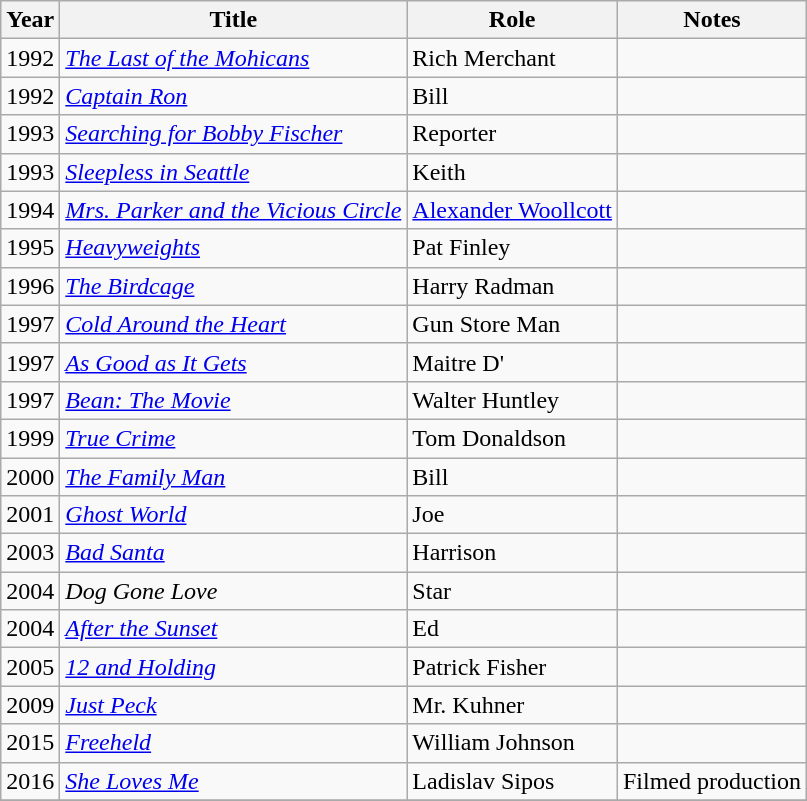<table class="wikitable sortable">
<tr>
<th>Year</th>
<th>Title</th>
<th>Role</th>
<th class="unsortable">Notes</th>
</tr>
<tr>
<td>1992</td>
<td><em><a href='#'>The Last of the Mohicans</a></em></td>
<td>Rich Merchant</td>
<td></td>
</tr>
<tr>
<td>1992</td>
<td><em><a href='#'>Captain Ron</a></em></td>
<td>Bill</td>
<td></td>
</tr>
<tr>
<td>1993</td>
<td><em><a href='#'>Searching for Bobby Fischer</a></em></td>
<td>Reporter</td>
<td></td>
</tr>
<tr>
<td>1993</td>
<td><em><a href='#'>Sleepless in Seattle</a></em></td>
<td>Keith</td>
<td></td>
</tr>
<tr>
<td>1994</td>
<td><em><a href='#'>Mrs. Parker and the Vicious Circle</a></em></td>
<td><a href='#'>Alexander Woollcott</a></td>
<td></td>
</tr>
<tr>
<td>1995</td>
<td><em><a href='#'>Heavyweights</a></em></td>
<td>Pat Finley</td>
<td></td>
</tr>
<tr>
<td>1996</td>
<td><em><a href='#'>The Birdcage</a></em></td>
<td>Harry Radman</td>
<td></td>
</tr>
<tr>
<td>1997</td>
<td><em><a href='#'>Cold Around the Heart</a></em></td>
<td>Gun Store Man</td>
<td></td>
</tr>
<tr>
<td>1997</td>
<td><em><a href='#'>As Good as It Gets</a></em></td>
<td>Maitre D'</td>
<td></td>
</tr>
<tr>
<td>1997</td>
<td><em><a href='#'>Bean: The Movie</a></em></td>
<td>Walter Huntley</td>
<td></td>
</tr>
<tr>
<td>1999</td>
<td><em><a href='#'>True Crime</a></em></td>
<td>Tom Donaldson</td>
<td></td>
</tr>
<tr>
<td>2000</td>
<td><em><a href='#'>The Family Man</a></em></td>
<td>Bill</td>
<td></td>
</tr>
<tr>
<td>2001</td>
<td><em><a href='#'>Ghost World</a></em></td>
<td>Joe</td>
<td></td>
</tr>
<tr>
<td>2003</td>
<td><em><a href='#'>Bad Santa</a></em></td>
<td>Harrison</td>
<td></td>
</tr>
<tr>
<td>2004</td>
<td><em>Dog Gone Love</em></td>
<td>Star</td>
<td></td>
</tr>
<tr>
<td>2004</td>
<td><em><a href='#'>After the Sunset</a></em></td>
<td>Ed</td>
<td></td>
</tr>
<tr>
<td>2005</td>
<td><em><a href='#'>12 and Holding</a></em></td>
<td>Patrick Fisher</td>
<td></td>
</tr>
<tr>
<td>2009</td>
<td><em><a href='#'>Just Peck</a></em></td>
<td>Mr. Kuhner</td>
<td></td>
</tr>
<tr>
<td>2015</td>
<td><em><a href='#'>Freeheld</a></em></td>
<td>William Johnson</td>
<td></td>
</tr>
<tr>
<td>2016</td>
<td><em><a href='#'>She Loves Me</a></em></td>
<td>Ladislav Sipos</td>
<td>Filmed production</td>
</tr>
<tr>
</tr>
</table>
